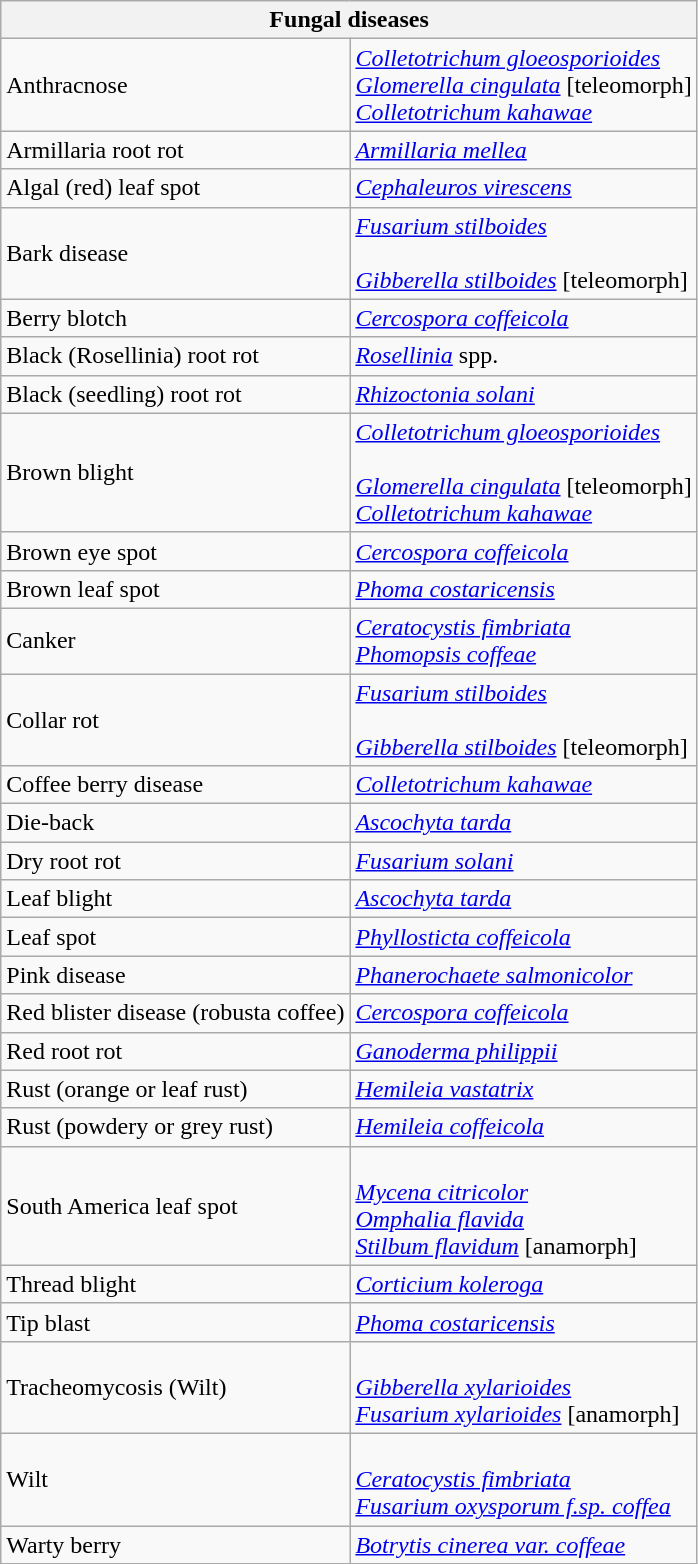<table class="wikitable" style="clear">
<tr>
<th colspan=2><strong>Fungal diseases</strong></th>
</tr>
<tr>
<td>Anthracnose</td>
<td><em><a href='#'>Colletotrichum gloeosporioides</a></em><br><em><a href='#'>Glomerella cingulata</a></em> [teleomorph]<br><em><a href='#'>Colletotrichum kahawae</a></em></td>
</tr>
<tr>
<td>Armillaria root rot</td>
<td><em><a href='#'>Armillaria mellea</a></em></td>
</tr>
<tr>
<td>Algal (red) leaf spot</td>
<td><em><a href='#'>Cephaleuros virescens</a></em></td>
</tr>
<tr>
<td>Bark disease</td>
<td><em><a href='#'>Fusarium stilboides</a></em><br><br><em><a href='#'>Gibberella stilboides</a></em> [teleomorph]</td>
</tr>
<tr>
<td>Berry blotch</td>
<td><em><a href='#'>Cercospora coffeicola</a></em></td>
</tr>
<tr>
<td>Black (Rosellinia) root rot</td>
<td><em><a href='#'>Rosellinia</a></em> spp.</td>
</tr>
<tr>
<td>Black (seedling) root rot</td>
<td><em><a href='#'>Rhizoctonia solani</a></em></td>
</tr>
<tr>
<td>Brown blight</td>
<td><em><a href='#'>Colletotrichum gloeosporioides</a></em> <br><br><em><a href='#'>Glomerella cingulata</a></em> [teleomorph]<br>
<em><a href='#'>Colletotrichum kahawae</a></em></td>
</tr>
<tr>
<td>Brown eye spot</td>
<td><em><a href='#'>Cercospora coffeicola</a></em></td>
</tr>
<tr>
<td>Brown leaf spot</td>
<td><em><a href='#'>Phoma costaricensis</a></em></td>
</tr>
<tr>
<td>Canker</td>
<td><em><a href='#'>Ceratocystis fimbriata</a></em><br><em><a href='#'>Phomopsis coffeae</a></em></td>
</tr>
<tr>
<td>Collar rot</td>
<td><em><a href='#'>Fusarium stilboides</a></em><br><br><em><a href='#'>Gibberella stilboides</a></em> [teleomorph]</td>
</tr>
<tr>
<td>Coffee berry disease</td>
<td><em><a href='#'>Colletotrichum kahawae</a></em></td>
</tr>
<tr>
<td>Die-back</td>
<td><em><a href='#'>Ascochyta tarda</a></em></td>
</tr>
<tr>
<td>Dry root rot</td>
<td><em><a href='#'>Fusarium solani</a></em></td>
</tr>
<tr>
<td>Leaf blight</td>
<td><em><a href='#'>Ascochyta tarda</a></em></td>
</tr>
<tr>
<td>Leaf spot</td>
<td><em><a href='#'>Phyllosticta coffeicola</a></em></td>
</tr>
<tr>
<td>Pink disease</td>
<td><em><a href='#'>Phanerochaete salmonicolor</a></em></td>
</tr>
<tr>
<td>Red blister disease (robusta coffee)</td>
<td><em><a href='#'>Cercospora coffeicola</a></em></td>
</tr>
<tr>
<td>Red root rot</td>
<td><em><a href='#'>Ganoderma philippii</a></em></td>
</tr>
<tr>
<td>Rust (orange or leaf rust)</td>
<td><em><a href='#'>Hemileia vastatrix</a></em></td>
</tr>
<tr>
<td>Rust (powdery or grey rust)</td>
<td><em><a href='#'>Hemileia coffeicola</a></em></td>
</tr>
<tr>
<td>South America leaf spot</td>
<td><br><em><a href='#'>Mycena citricolor</a></em> <br>
<em><a href='#'>Omphalia flavida</a></em><br>
<em><a href='#'>Stilbum flavidum</a></em> [anamorph]</td>
</tr>
<tr>
<td>Thread blight</td>
<td><em><a href='#'>Corticium koleroga</a></em></td>
</tr>
<tr>
<td>Tip blast</td>
<td><em><a href='#'>Phoma costaricensis</a></em></td>
</tr>
<tr>
<td>Tracheomycosis (Wilt)</td>
<td><br><em><a href='#'>Gibberella xylarioides</a></em><br>
<em><a href='#'>Fusarium xylarioides</a></em> [anamorph]</td>
</tr>
<tr>
<td>Wilt</td>
<td><br><em><a href='#'>Ceratocystis fimbriata</a></em><br>
<em><a href='#'>Fusarium oxysporum f.sp. coffea</a></em></td>
</tr>
<tr>
<td>Warty berry</td>
<td><em><a href='#'>Botrytis cinerea var. coffeae</a></em></td>
</tr>
</table>
